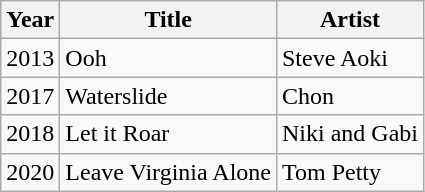<table class="wikitable">
<tr>
<th>Year</th>
<th>Title</th>
<th>Artist</th>
</tr>
<tr>
<td>2013</td>
<td>Ooh</td>
<td>Steve Aoki</td>
</tr>
<tr>
<td>2017</td>
<td>Waterslide</td>
<td>Chon</td>
</tr>
<tr>
<td>2018</td>
<td>Let it Roar</td>
<td>Niki and Gabi</td>
</tr>
<tr>
<td>2020</td>
<td>Leave Virginia Alone</td>
<td>Tom Petty</td>
</tr>
</table>
